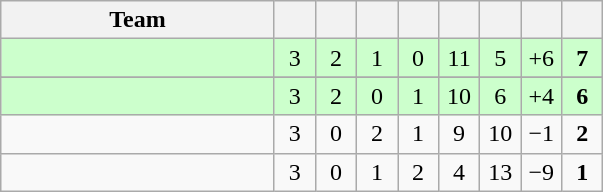<table class="wikitable" style="text-align: center;">
<tr>
<th width=175>Team</th>
<th width=20></th>
<th width=20></th>
<th width=20></th>
<th width=20></th>
<th width=20></th>
<th width=20></th>
<th width=20></th>
<th width=20></th>
</tr>
<tr bgcolor="#ccffcc">
<td style="text-align:left;"></td>
<td>3</td>
<td>2</td>
<td>1</td>
<td>0</td>
<td>11</td>
<td>5</td>
<td>+6</td>
<td><strong>7</strong></td>
</tr>
<tr align=center>
</tr>
<tr bgcolor="#ccffcc">
<td style="text-align:left;"><em></em></td>
<td>3</td>
<td>2</td>
<td>0</td>
<td>1</td>
<td>10</td>
<td>6</td>
<td>+4</td>
<td><strong>6</strong></td>
</tr>
<tr align=center>
<td style="text-align:left;"></td>
<td>3</td>
<td>0</td>
<td>2</td>
<td>1</td>
<td>9</td>
<td>10</td>
<td>−1</td>
<td><strong>2</strong></td>
</tr>
<tr align=center>
<td style="text-align:left;"></td>
<td>3</td>
<td>0</td>
<td>1</td>
<td>2</td>
<td>4</td>
<td>13</td>
<td>−9</td>
<td><strong>1</strong></td>
</tr>
</table>
